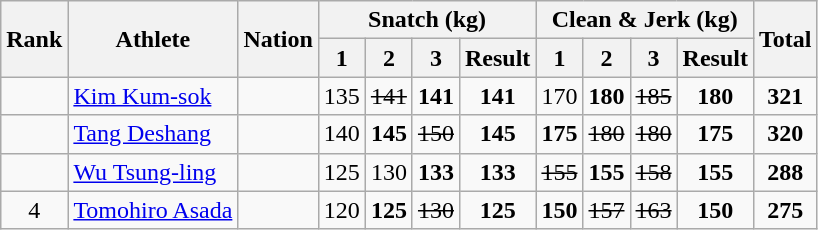<table class="wikitable sortable" style="text-align:center;">
<tr>
<th rowspan=2>Rank</th>
<th rowspan=2>Athlete</th>
<th rowspan=2>Nation</th>
<th colspan=4>Snatch (kg)</th>
<th colspan=4>Clean & Jerk (kg)</th>
<th rowspan=2>Total</th>
</tr>
<tr>
<th>1</th>
<th>2</th>
<th>3</th>
<th>Result</th>
<th>1</th>
<th>2</th>
<th>3</th>
<th>Result</th>
</tr>
<tr>
<td></td>
<td align=left><a href='#'>Kim Kum-sok</a></td>
<td align=left></td>
<td>135</td>
<td><s>141</s></td>
<td><strong>141</strong></td>
<td><strong>141</strong></td>
<td>170</td>
<td><strong>180</strong></td>
<td><s>185</s></td>
<td><strong>180</strong></td>
<td><strong>321</strong></td>
</tr>
<tr>
<td></td>
<td align=left><a href='#'>Tang Deshang</a></td>
<td align=left></td>
<td>140</td>
<td><strong>145</strong></td>
<td><s>150</s></td>
<td><strong>145</strong></td>
<td><strong>175</strong></td>
<td><s>180</s></td>
<td><s>180</s></td>
<td><strong>175</strong></td>
<td><strong>320</strong></td>
</tr>
<tr>
<td></td>
<td align=left><a href='#'>Wu Tsung-ling</a></td>
<td align=left></td>
<td>125</td>
<td>130</td>
<td><strong>133</strong></td>
<td><strong>133</strong></td>
<td><s>155</s></td>
<td><strong>155</strong></td>
<td><s>158</s></td>
<td><strong>155</strong></td>
<td><strong>288</strong></td>
</tr>
<tr>
<td>4</td>
<td align=left><a href='#'>Tomohiro Asada</a></td>
<td align=left></td>
<td>120</td>
<td><strong>125</strong></td>
<td><s>130</s></td>
<td><strong>125</strong></td>
<td><strong>150</strong></td>
<td><s>157</s></td>
<td><s>163</s></td>
<td><strong>150</strong></td>
<td><strong>275</strong></td>
</tr>
</table>
